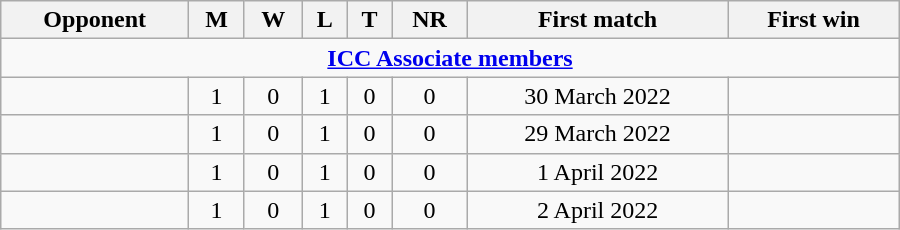<table class="wikitable" style="text-align: center; width: 600px;">
<tr>
<th>Opponent</th>
<th>M</th>
<th>W</th>
<th>L</th>
<th>T</th>
<th>NR</th>
<th>First match</th>
<th>First win</th>
</tr>
<tr>
<td colspan="8" style="text-align: center;"><strong><a href='#'>ICC Associate members</a></strong></td>
</tr>
<tr>
<td align=left></td>
<td>1</td>
<td>0</td>
<td>1</td>
<td>0</td>
<td>0</td>
<td>30 March 2022</td>
<td></td>
</tr>
<tr>
<td align=left></td>
<td>1</td>
<td>0</td>
<td>1</td>
<td>0</td>
<td>0</td>
<td>29 March 2022</td>
<td></td>
</tr>
<tr>
<td align=left></td>
<td>1</td>
<td>0</td>
<td>1</td>
<td>0</td>
<td>0</td>
<td>1 April 2022</td>
<td></td>
</tr>
<tr>
<td align=left></td>
<td>1</td>
<td>0</td>
<td>1</td>
<td>0</td>
<td>0</td>
<td>2 April 2022</td>
<td></td>
</tr>
</table>
